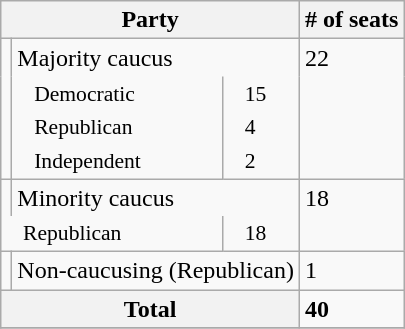<table class="wikitable sortable">
<tr>
<th colspan="3" style="width:150px;">Party</th>
<th># of seats</th>
</tr>
<tr>
<td></td>
<td colspan="2">Majority caucus</td>
<td>22</td>
</tr>
<tr style="border-top-style:hidden;border-bottom-style:hidden;">
<td></td>
<td style="font-size:90%;padding-left:1em;">Democratic</td>
<td style="font-size:90%;padding-left:1em;">15</td>
</tr>
<tr style="border-top-style:hidden;border-bottom-style:hidden;">
<td></td>
<td style="font-size:90%;padding-left:1em;">Republican</td>
<td style="font-size:90%;padding-left:1em;">4</td>
</tr>
<tr style="border-top-style:hidden;">
<td></td>
<td style="font-size:90%;padding-left:1em;">Independent</td>
<td style="font-size:90%;padding-left:1em;">2</td>
</tr>
<tr>
<td></td>
<td colspan="2">Minority caucus</td>
<td>18</td>
</tr>
<tr style="border-top-style:hidden;">
<td colspan="2" style="font-size:90%;padding-left:1em;">Republican</td>
<td style="font-size:90%;padding-left:1em;">18</td>
</tr>
<tr>
<td></td>
<td colspan="2">Non-caucusing (Republican)</td>
<td>1</td>
</tr>
<tr>
<th colspan="3">Total</th>
<td><strong>40</strong></td>
</tr>
<tr>
</tr>
</table>
